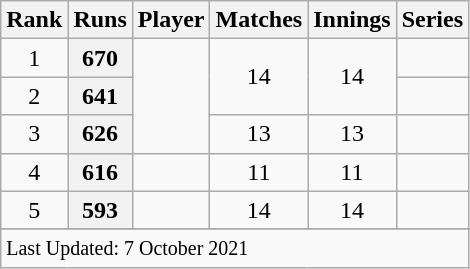<table class="wikitable">
<tr>
<th>Rank</th>
<th>Runs</th>
<th>Player</th>
<th>Matches</th>
<th>Innings</th>
<th>Series</th>
</tr>
<tr>
<td style="text-align:center">1</td>
<th scope=row style=text-align:center;>670</th>
<td rowspan=3></td>
<td style="text-align:center" rowspan=2>14</td>
<td style="text-align:center" rowspan=2>14</td>
<td></td>
</tr>
<tr>
<td style="text-align:center">2</td>
<th scope=row style=text-align:center;>641</th>
<td></td>
</tr>
<tr>
<td style="text-align:center">3</td>
<th scope=row style=text-align:center;>626</th>
<td style="text-align:center">13</td>
<td style="text-align:center">13</td>
<td></td>
</tr>
<tr>
<td style="text-align:center">4</td>
<th scope=row style=text-align:center;>616</th>
<td></td>
<td style="text-align:center">11</td>
<td style="text-align:center">11</td>
<td></td>
</tr>
<tr>
<td style="text-align:center">5</td>
<th scope=row style=text-align:center;>593</th>
<td></td>
<td style="text-align:center">14</td>
<td style="text-align:center">14</td>
<td></td>
</tr>
<tr>
</tr>
<tr class=sortbottom>
<td colspan=6><small>Last Updated: 7 October 2021</small></td>
</tr>
</table>
